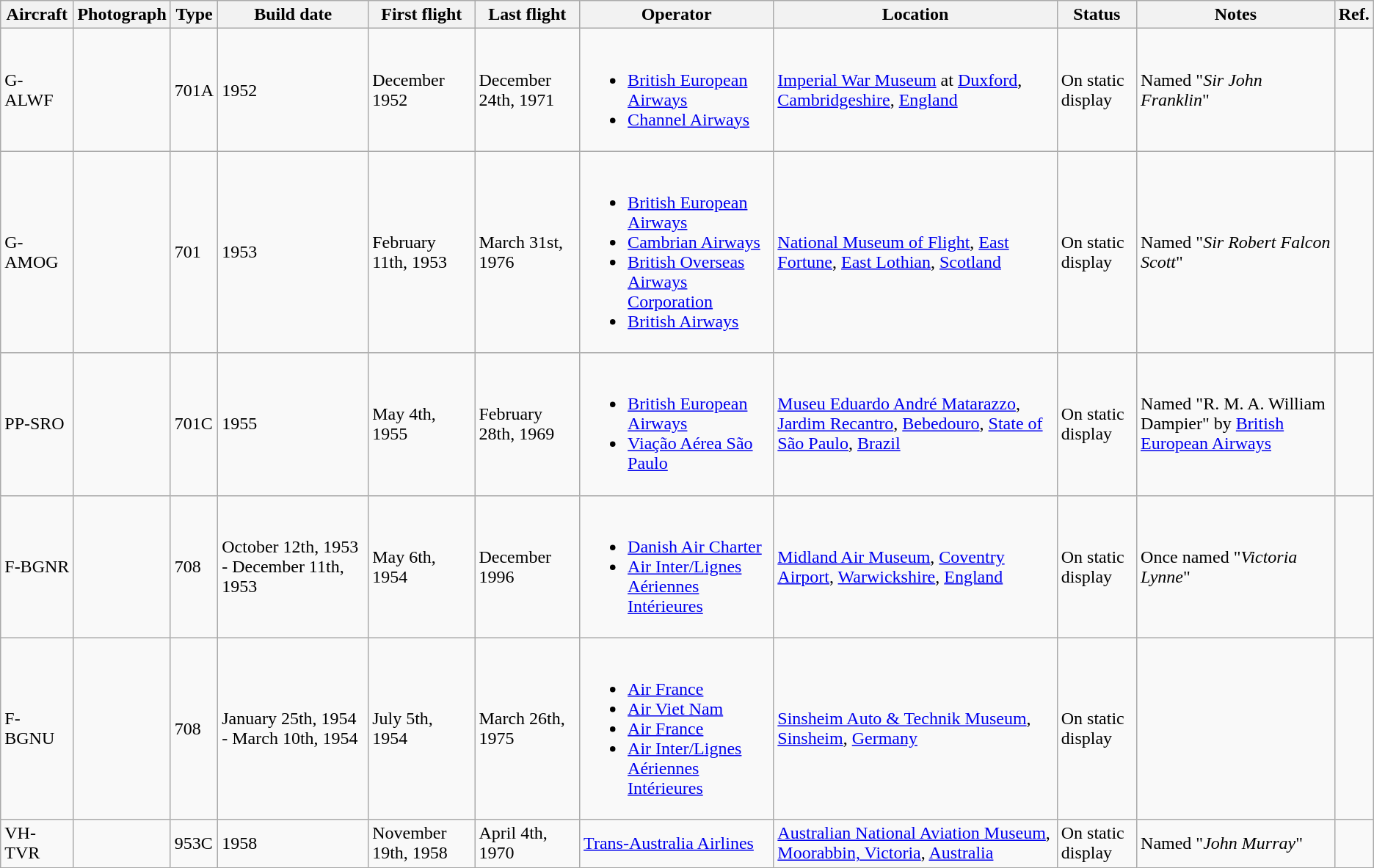<table class="wikitable">
<tr>
<th>Aircraft</th>
<th>Photograph</th>
<th>Type</th>
<th>Build date</th>
<th>First flight</th>
<th>Last flight</th>
<th>Operator</th>
<th>Location</th>
<th>Status</th>
<th>Notes</th>
<th>Ref.</th>
</tr>
<tr>
<td>G-ALWF</td>
<td></td>
<td>701A</td>
<td>1952</td>
<td>December 1952</td>
<td>December 24th, 1971</td>
<td><br><ul><li><a href='#'>British European Airways</a></li><li><a href='#'>Channel Airways</a></li></ul></td>
<td><a href='#'>Imperial War Museum</a> at <a href='#'>Duxford</a>, <a href='#'>Cambridgeshire</a>, <a href='#'>England</a></td>
<td>On static display</td>
<td>Named "<em>Sir John Franklin</em>"</td>
<td></td>
</tr>
<tr>
<td>G-AMOG</td>
<td></td>
<td>701</td>
<td>1953</td>
<td>February 11th, 1953</td>
<td>March 31st, 1976</td>
<td><br><ul><li><a href='#'>British European Airways</a></li><li><a href='#'>Cambrian Airways</a></li><li><a href='#'>British Overseas Airways Corporation</a></li><li><a href='#'>British Airways</a></li></ul></td>
<td><a href='#'>National Museum of Flight</a>, <a href='#'>East Fortune</a>, <a href='#'>East Lothian</a>, <a href='#'>Scotland</a></td>
<td>On static display</td>
<td>Named "<em>Sir Robert Falcon Scott</em>"</td>
<td></td>
</tr>
<tr>
<td>PP-SRO</td>
<td></td>
<td>701C</td>
<td>1955</td>
<td>May 4th, 1955</td>
<td>February 28th, 1969</td>
<td><br><ul><li><a href='#'>British European Airways</a></li><li><a href='#'>Viação Aérea São Paulo</a></li></ul></td>
<td><a href='#'>Museu Eduardo André Matarazzo</a>, <a href='#'>Jardim Recantro</a>, <a href='#'>Bebedouro</a>, <a href='#'>State of São Paulo</a>, <a href='#'>Brazil</a></td>
<td>On static display</td>
<td>Named "R. M. A. William Dampier" by <a href='#'>British European Airways</a></td>
<td></td>
</tr>
<tr>
<td>F-BGNR</td>
<td></td>
<td>708</td>
<td>October  12th, 1953 - December  11th, 1953</td>
<td>May 6th, 1954</td>
<td>December 1996</td>
<td><br><ul><li><a href='#'>Danish Air Charter</a></li><li><a href='#'>Air Inter/Lignes Aériennes Intérieures</a></li></ul></td>
<td><a href='#'>Midland Air Museum</a>, <a href='#'>Coventry Airport</a>, <a href='#'>Warwickshire</a>, <a href='#'>England</a></td>
<td>On static display</td>
<td>Once named "<em>Victoria Lynne</em>"</td>
<td></td>
</tr>
<tr>
<td>F-BGNU</td>
<td></td>
<td>708</td>
<td>January 25th, 1954 - March 10th, 1954</td>
<td>July 5th, 1954</td>
<td>March 26th, 1975</td>
<td><br><ul><li><a href='#'>Air France</a></li><li><a href='#'>Air Viet Nam</a></li><li><a href='#'>Air France</a></li><li><a href='#'>Air Inter/Lignes Aériennes Intérieures</a></li></ul></td>
<td><a href='#'>Sinsheim Auto & Technik Museum</a>, <a href='#'>Sinsheim</a>, <a href='#'>Germany</a></td>
<td>On static display</td>
<td></td>
<td></td>
</tr>
<tr>
<td>VH-TVR</td>
<td></td>
<td>953C</td>
<td>1958</td>
<td>November 19th, 1958</td>
<td>April 4th, 1970</td>
<td><a href='#'>Trans-Australia Airlines</a></td>
<td><a href='#'>Australian National Aviation Museum</a>, <a href='#'>Moorabbin, Victoria</a>, <a href='#'>Australia</a></td>
<td>On static display</td>
<td>Named "<em>John Murray</em>"</td>
<td></td>
</tr>
</table>
